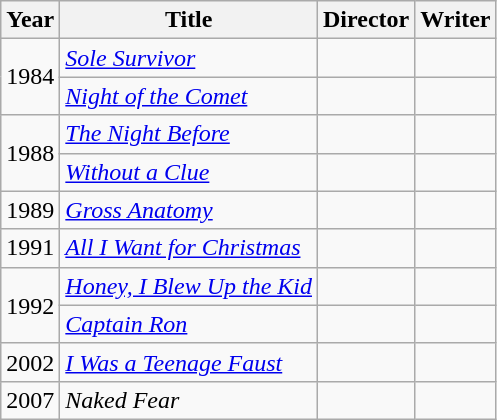<table class="wikitable">
<tr>
<th>Year</th>
<th>Title</th>
<th>Director</th>
<th>Writer</th>
</tr>
<tr>
<td rowspan=2>1984</td>
<td><em><a href='#'>Sole Survivor</a></em></td>
<td></td>
<td></td>
</tr>
<tr>
<td><em><a href='#'>Night of the Comet</a></em></td>
<td></td>
<td></td>
</tr>
<tr>
<td rowspan=2>1988</td>
<td><em><a href='#'>The Night Before</a></em></td>
<td></td>
<td></td>
</tr>
<tr>
<td><em><a href='#'>Without a Clue</a></em></td>
<td></td>
<td></td>
</tr>
<tr>
<td>1989</td>
<td><em><a href='#'>Gross Anatomy</a></em></td>
<td></td>
<td></td>
</tr>
<tr>
<td>1991</td>
<td><em><a href='#'>All I Want for Christmas</a></em></td>
<td></td>
<td></td>
</tr>
<tr>
<td rowspan=2>1992</td>
<td><em><a href='#'>Honey, I Blew Up the Kid</a></em></td>
<td></td>
<td></td>
</tr>
<tr>
<td><em><a href='#'>Captain Ron</a></em></td>
<td></td>
<td></td>
</tr>
<tr>
<td>2002</td>
<td><em><a href='#'>I Was a Teenage Faust</a></em></td>
<td></td>
<td></td>
</tr>
<tr>
<td>2007</td>
<td><em>Naked Fear</em></td>
<td></td>
<td></td>
</tr>
</table>
